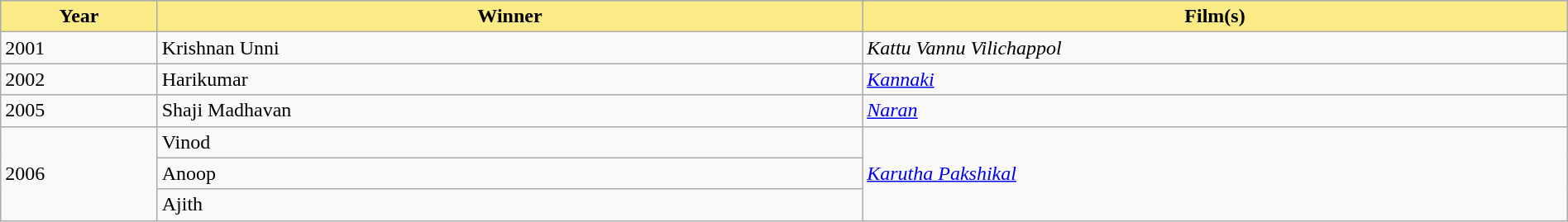<table class="wikitable" style="width:100%">
<tr bgcolor="#bebebe">
<th width="10%" style="background:#FAEB86">Year</th>
<th width="45%" style="background:#FAEB86">Winner</th>
<th width="45%" style="background:#FAEB86">Film(s)</th>
</tr>
<tr>
<td>2001</td>
<td>Krishnan Unni</td>
<td><em>Kattu Vannu Vilichappol</em></td>
</tr>
<tr>
<td>2002</td>
<td>Harikumar</td>
<td><em><a href='#'>Kannaki</a></em></td>
</tr>
<tr>
<td>2005</td>
<td>Shaji Madhavan</td>
<td><em><a href='#'>Naran</a></em></td>
</tr>
<tr>
<td rowspan=3>2006</td>
<td>Vinod</td>
<td rowspan=3><em><a href='#'>Karutha Pakshikal</a></em></td>
</tr>
<tr>
<td>Anoop</td>
</tr>
<tr>
<td>Ajith</td>
</tr>
</table>
